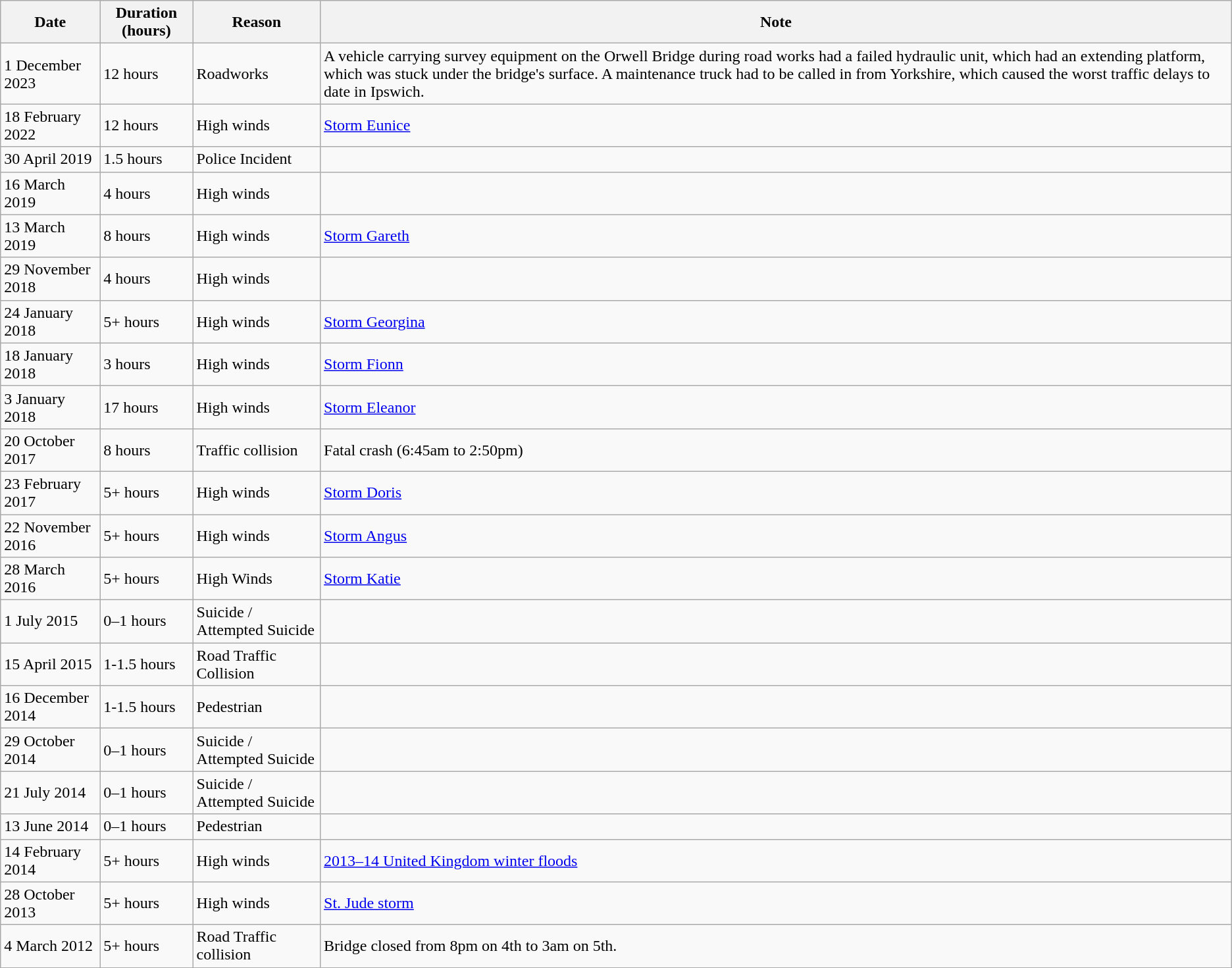<table class="wikitable sortable">
<tr>
<th>Date</th>
<th>Duration (hours)</th>
<th>Reason</th>
<th>Note</th>
</tr>
<tr>
<td>1 December 2023</td>
<td>12 hours</td>
<td>Roadworks</td>
<td>A vehicle carrying survey equipment on the Orwell Bridge during road works had a failed hydraulic unit, which had an extending platform, which was stuck under the bridge's surface. A maintenance truck had to be called in from Yorkshire, which caused the worst traffic delays to date in Ipswich.</td>
</tr>
<tr>
<td>18 February 2022</td>
<td>12 hours</td>
<td>High winds</td>
<td><a href='#'>Storm Eunice</a></td>
</tr>
<tr>
<td>30 April 2019</td>
<td>1.5 hours</td>
<td>Police Incident</td>
<td></td>
</tr>
<tr>
<td>16 March 2019</td>
<td>4 hours</td>
<td>High winds</td>
<td></td>
</tr>
<tr>
<td>13 March 2019</td>
<td>8 hours</td>
<td>High winds</td>
<td><a href='#'>Storm Gareth</a></td>
</tr>
<tr>
<td>29 November 2018</td>
<td>4 hours</td>
<td>High winds</td>
<td></td>
</tr>
<tr>
<td>24 January 2018</td>
<td>5+ hours</td>
<td>High winds</td>
<td><a href='#'>Storm Georgina</a></td>
</tr>
<tr>
<td>18 January 2018</td>
<td>3 hours</td>
<td>High winds</td>
<td><a href='#'>Storm Fionn</a></td>
</tr>
<tr>
<td>3 January 2018</td>
<td>17 hours</td>
<td>High winds</td>
<td><a href='#'>Storm Eleanor</a></td>
</tr>
<tr>
<td>20 October 2017</td>
<td>8 hours</td>
<td>Traffic collision</td>
<td>Fatal crash (6:45am to 2:50pm)</td>
</tr>
<tr>
<td>23 February 2017</td>
<td>5+ hours</td>
<td>High winds</td>
<td><a href='#'>Storm Doris</a></td>
</tr>
<tr>
<td>22 November 2016</td>
<td>5+ hours</td>
<td>High winds</td>
<td><a href='#'>Storm Angus</a></td>
</tr>
<tr>
<td>28 March 2016</td>
<td>5+ hours</td>
<td>High Winds</td>
<td><a href='#'>Storm Katie</a></td>
</tr>
<tr>
<td>1 July 2015</td>
<td>0–1 hours</td>
<td>Suicide / Attempted Suicide</td>
<td></td>
</tr>
<tr>
<td>15 April 2015</td>
<td>1-1.5 hours</td>
<td>Road Traffic Collision</td>
<td></td>
</tr>
<tr>
<td>16 December 2014</td>
<td>1-1.5 hours</td>
<td>Pedestrian</td>
<td></td>
</tr>
<tr>
<td>29 October 2014</td>
<td>0–1 hours</td>
<td>Suicide / Attempted Suicide</td>
<td></td>
</tr>
<tr>
<td>21 July 2014</td>
<td>0–1 hours</td>
<td>Suicide / Attempted Suicide</td>
<td></td>
</tr>
<tr>
<td>13 June 2014</td>
<td>0–1 hours</td>
<td>Pedestrian</td>
<td></td>
</tr>
<tr>
<td>14 February 2014</td>
<td>5+ hours</td>
<td>High winds</td>
<td><a href='#'>2013–14 United Kingdom winter floods</a></td>
</tr>
<tr>
<td>28 October 2013</td>
<td>5+ hours</td>
<td>High winds</td>
<td><a href='#'>St. Jude storm</a></td>
</tr>
<tr>
<td>4 March 2012</td>
<td>5+ hours</td>
<td>Road Traffic collision</td>
<td>Bridge closed from 8pm on 4th to 3am on 5th.</td>
</tr>
</table>
